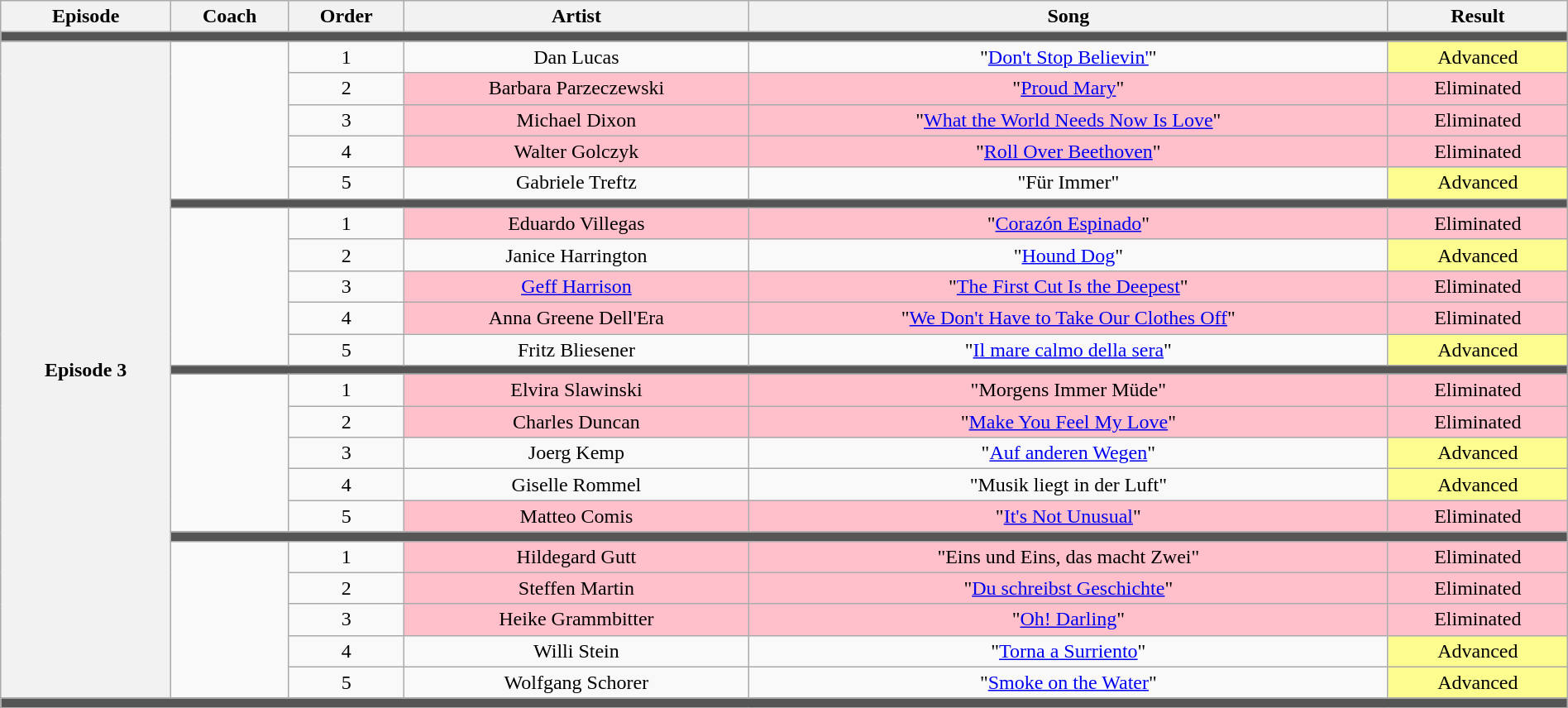<table class="wikitable" style="text-align:center; width:100%;">
<tr>
<th scope="col">Episode</th>
<th>Coach</th>
<th>Order</th>
<th>Artist</th>
<th>Song</th>
<th>Result</th>
</tr>
<tr>
<td colspan="6" style="background:#555;"></td>
</tr>
<tr>
<th rowspan="24">Episode 3<br><small></small></th>
<td rowspan="5" scope="row"></td>
<td scope="row">1</td>
<td>Dan Lucas</td>
<td>"<a href='#'>Don't Stop Believin'</a>"</td>
<td style="background:#fdfc8f;">Advanced</td>
</tr>
<tr>
<td scope="row">2</td>
<td style="background:pink;">Barbara Parzeczewski</td>
<td style="background:pink;">"<a href='#'>Proud Mary</a>"</td>
<td style="background:pink;">Eliminated</td>
</tr>
<tr>
<td scope="row">3</td>
<td style="background:pink;">Michael Dixon</td>
<td style="background:pink;">"<a href='#'>What the World Needs Now Is Love</a>"</td>
<td style="background:pink;">Eliminated</td>
</tr>
<tr>
<td scope="row">4</td>
<td style="background:pink;">Walter Golczyk</td>
<td style="background:pink;">"<a href='#'>Roll Over Beethoven</a>"</td>
<td style="background:pink;">Eliminated</td>
</tr>
<tr>
<td scope="row">5</td>
<td>Gabriele Treftz</td>
<td>"Für Immer"</td>
<td style="background:#fdfc8f;">Advanced</td>
</tr>
<tr>
<td colspan="6" style="background:#555;"></td>
</tr>
<tr>
<td rowspan="5" scope="row"></td>
<td scope="row">1</td>
<td style="background:pink;">Eduardo Villegas</td>
<td style="background:pink;">"<a href='#'>Corazón Espinado</a>"</td>
<td style="background:pink;">Eliminated</td>
</tr>
<tr>
<td scope="row">2</td>
<td>Janice Harrington</td>
<td>"<a href='#'>Hound Dog</a>"</td>
<td style="background:#fdfc8f;">Advanced</td>
</tr>
<tr>
<td scope="row">3</td>
<td style="background:pink;"><a href='#'>Geff Harrison</a></td>
<td style="background:pink;">"<a href='#'>The First Cut Is the Deepest</a>"</td>
<td style="background:pink;">Eliminated</td>
</tr>
<tr>
<td scope="row">4</td>
<td style="background:pink;">Anna Greene Dell'Era</td>
<td style="background:pink;">"<a href='#'>We Don't Have to Take Our Clothes Off</a>"</td>
<td style="background:pink;">Eliminated</td>
</tr>
<tr>
<td scope="row">5</td>
<td>Fritz Bliesener</td>
<td>"<a href='#'>Il mare calmo della sera</a>"</td>
<td style="background:#fdfc8f;">Advanced</td>
</tr>
<tr>
<td colspan="6" style="background:#555;"></td>
</tr>
<tr>
<td rowspan="6" scope="row"></td>
</tr>
<tr>
<td scope="row">1</td>
<td style="background:pink;">Elvira Slawinski</td>
<td style="background:pink;">"Morgens Immer Müde"</td>
<td style="background:pink;">Eliminated</td>
</tr>
<tr>
<td scope="row">2</td>
<td style="background:pink;">Charles Duncan</td>
<td style="background:pink;">"<a href='#'>Make You Feel My Love</a>"</td>
<td style="background:pink;">Eliminated</td>
</tr>
<tr>
<td scope="row">3</td>
<td>Joerg Kemp</td>
<td>"<a href='#'>Auf anderen Wegen</a>"</td>
<td style="background:#fdfc8f;">Advanced</td>
</tr>
<tr>
<td scope="row">4</td>
<td>Giselle Rommel</td>
<td>"Musik liegt in der Luft"</td>
<td style="background:#fdfc8f;">Advanced</td>
</tr>
<tr>
<td scope="row">5</td>
<td style="background:pink;">Matteo Comis</td>
<td style="background:pink;">"<a href='#'>It's Not Unusual</a>"</td>
<td style="background:pink;">Eliminated</td>
</tr>
<tr>
<td colspan="6" style="background:#555;"></td>
</tr>
<tr>
<td rowspan="5" scope="row"></td>
<td scope="row">1</td>
<td style="background:pink;">Hildegard Gutt</td>
<td style="background:pink;">"Eins und Eins, das macht Zwei"</td>
<td style="background:pink;">Eliminated</td>
</tr>
<tr>
<td scope="row">2</td>
<td style="background:pink;">Steffen Martin</td>
<td style="background:pink;">"<a href='#'>Du schreibst Geschichte</a>"</td>
<td style="background:pink;">Eliminated</td>
</tr>
<tr>
<td scope="row">3</td>
<td style="background:pink;">Heike Grammbitter</td>
<td style="background:pink;">"<a href='#'>Oh! Darling</a>"</td>
<td style="background:pink;">Eliminated</td>
</tr>
<tr>
<td scope="row">4</td>
<td>Willi Stein</td>
<td>"<a href='#'>Torna a Surriento</a>"</td>
<td style="background:#fdfc8f;">Advanced</td>
</tr>
<tr>
<td scope="row">5</td>
<td>Wolfgang Schorer</td>
<td>"<a href='#'>Smoke on the Water</a>"</td>
<td style="background:#fdfc8f;">Advanced</td>
</tr>
<tr>
<td colspan="6" style="background:#555;"></td>
</tr>
</table>
